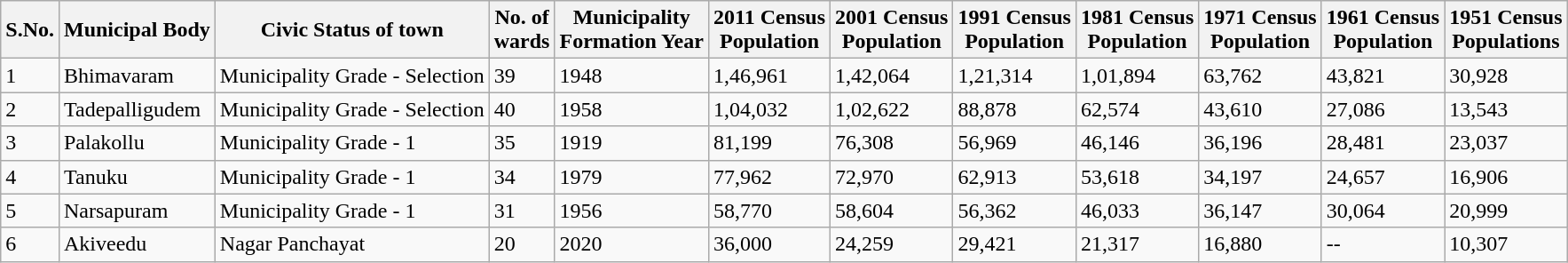<table class="wikitable">
<tr>
<th>S.No.</th>
<th>Municipal Body</th>
<th>Civic Status of town</th>
<th>No. of<br>wards</th>
<th>Municipality<br>Formation Year</th>
<th>2011 Census<br>Population</th>
<th>2001 Census<br>Population</th>
<th>1991 Census<br>Population</th>
<th>1981 Census<br>Population</th>
<th>1971 Census<br>Population</th>
<th>1961 Census<br>Population</th>
<th>1951 Census<br>Populations</th>
</tr>
<tr>
<td>1</td>
<td>Bhimavaram</td>
<td>Municipality Grade - Selection</td>
<td>39</td>
<td>1948</td>
<td>1,46,961</td>
<td>1,42,064</td>
<td>1,21,314</td>
<td>1,01,894</td>
<td>63,762</td>
<td>43,821</td>
<td>30,928</td>
</tr>
<tr>
<td>2</td>
<td>Tadepalligudem</td>
<td>Municipality Grade - Selection</td>
<td>40</td>
<td>1958</td>
<td>1,04,032</td>
<td>1,02,622</td>
<td>88,878</td>
<td>62,574</td>
<td>43,610</td>
<td>27,086</td>
<td>13,543</td>
</tr>
<tr>
<td>3</td>
<td>Palakollu</td>
<td>Municipality Grade - 1</td>
<td>35</td>
<td>1919</td>
<td>81,199</td>
<td>76,308</td>
<td>56,969</td>
<td>46,146</td>
<td>36,196</td>
<td>28,481</td>
<td>23,037</td>
</tr>
<tr>
<td>4</td>
<td>Tanuku</td>
<td>Municipality Grade - 1</td>
<td>34</td>
<td>1979</td>
<td>77,962</td>
<td>72,970</td>
<td>62,913</td>
<td>53,618</td>
<td>34,197</td>
<td>24,657</td>
<td>16,906</td>
</tr>
<tr>
<td>5</td>
<td>Narsapuram</td>
<td>Municipality Grade - 1</td>
<td>31</td>
<td>1956</td>
<td>58,770</td>
<td>58,604</td>
<td>56,362</td>
<td>46,033</td>
<td>36,147</td>
<td>30,064</td>
<td>20,999</td>
</tr>
<tr>
<td>6</td>
<td>Akiveedu</td>
<td>Nagar Panchayat</td>
<td>20</td>
<td>2020</td>
<td>36,000</td>
<td>24,259</td>
<td>29,421</td>
<td>21,317</td>
<td>16,880</td>
<td>--</td>
<td>10,307</td>
</tr>
</table>
